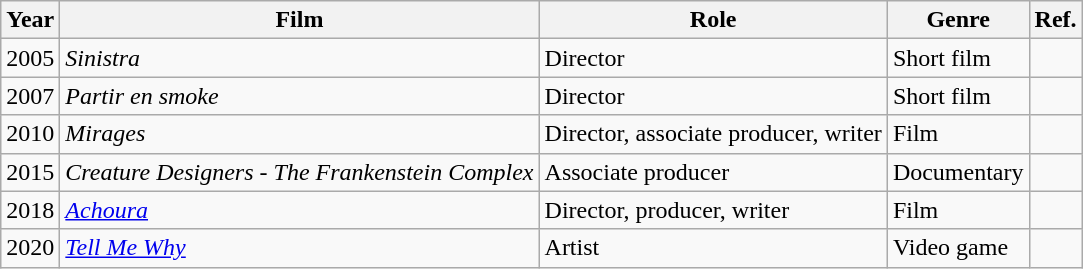<table class="wikitable">
<tr>
<th>Year</th>
<th>Film</th>
<th>Role</th>
<th>Genre</th>
<th>Ref.</th>
</tr>
<tr>
<td>2005</td>
<td><em>Sinistra</em></td>
<td>Director</td>
<td>Short film</td>
<td></td>
</tr>
<tr>
<td>2007</td>
<td><em>Partir en smoke</em></td>
<td>Director</td>
<td>Short film</td>
<td></td>
</tr>
<tr>
<td>2010</td>
<td><em>Mirages</em></td>
<td>Director, associate producer, writer</td>
<td>Film</td>
<td></td>
</tr>
<tr>
<td>2015</td>
<td><em>Creature Designers - The Frankenstein Complex</em></td>
<td>Associate producer</td>
<td>Documentary</td>
<td></td>
</tr>
<tr>
<td>2018</td>
<td><em><a href='#'>Achoura</a></em></td>
<td>Director, producer, writer</td>
<td>Film</td>
<td></td>
</tr>
<tr>
<td>2020</td>
<td><em><a href='#'>Tell Me Why</a></em></td>
<td>Artist</td>
<td>Video game</td>
<td></td>
</tr>
</table>
